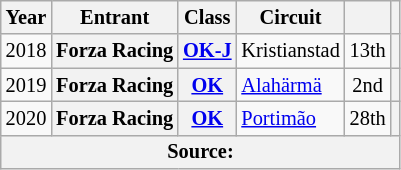<table class="wikitable" style="text-align:center; font-size:85%">
<tr>
<th>Year</th>
<th>Entrant</th>
<th>Class</th>
<th>Circuit</th>
<th></th>
<th></th>
</tr>
<tr>
<td>2018</td>
<th nowrap>Forza Racing</th>
<th><a href='#'>OK-J</a></th>
<td nowrap align=left> Kristianstad</td>
<td>13th</td>
<th></th>
</tr>
<tr>
<td>2019</td>
<th nowrap>Forza Racing</th>
<th><a href='#'>OK</a></th>
<td nowrap align=left> <a href='#'>Alahärmä</a></td>
<td>2nd</td>
<th></th>
</tr>
<tr>
<td>2020</td>
<th nowrap>Forza Racing</th>
<th><a href='#'>OK</a></th>
<td nowrap align=left> <a href='#'>Portimão</a></td>
<td>28th</td>
<th></th>
</tr>
<tr>
<th colspan="100">Source:</th>
</tr>
</table>
